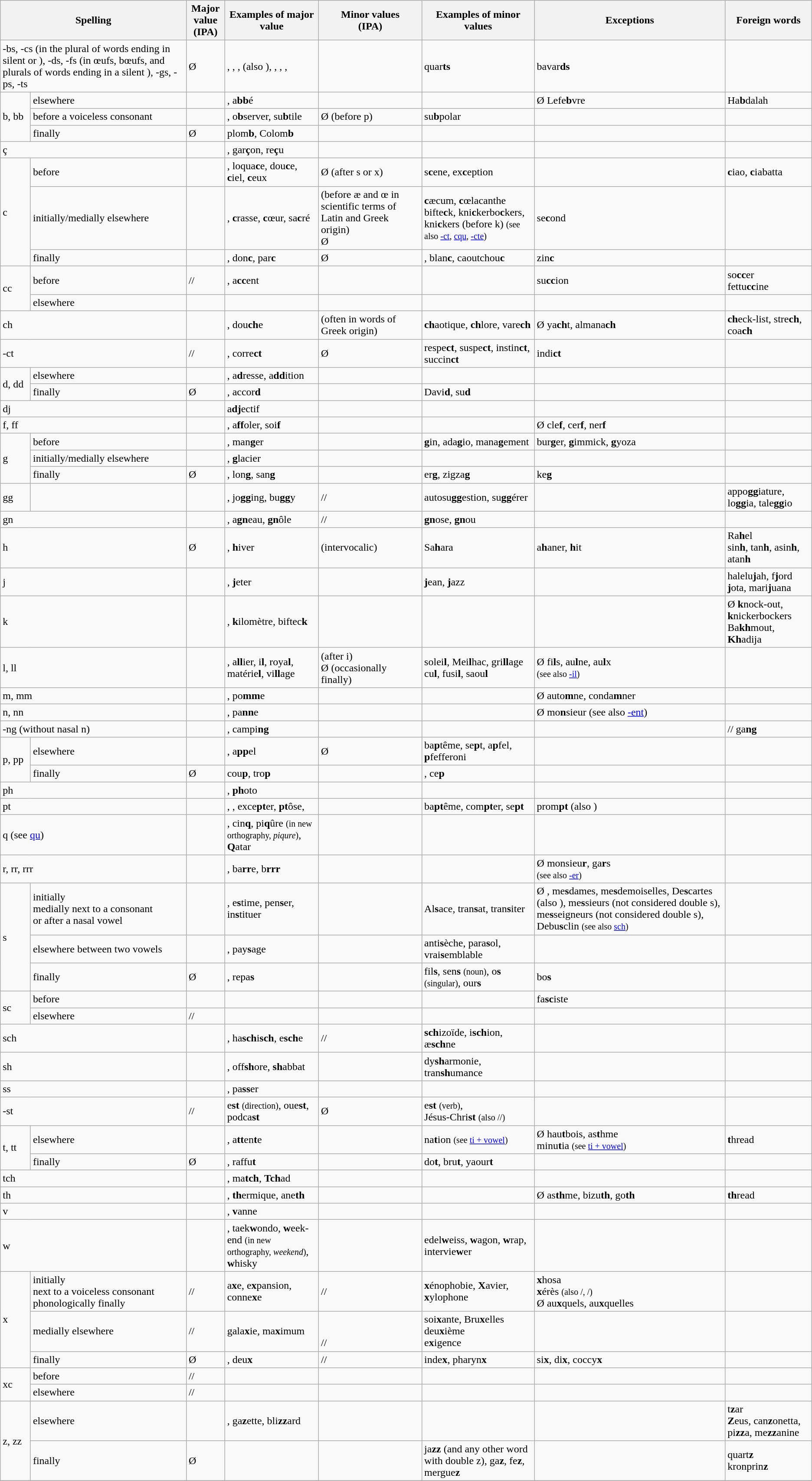<table class="wikitable sortable">
<tr>
<th colspan=2>Spelling</th>
<th>Major value<br>(IPA)</th>
<th>Examples of major value</th>
<th>Minor values<br>(IPA)</th>
<th>Examples of minor values</th>
<th>Exceptions</th>
<th>Foreign words</th>
</tr>
<tr>
<td colspan=2>-bs, -cs (in the plural of words ending in silent  or ), -ds, -fs (in œufs, bœufs, and plurals of words ending in a silent ), ‑gs, -ps, -ts</td>
<td>Ø</td>
<td>, , ,  (also ), , , , </td>
<td></td>
<td>quar<strong>ts</strong></td>
<td> bavar<strong>ds</strong></td>
<td></td>
</tr>
<tr>
<td rowspan=3>b, bb</td>
<td>elsewhere</td>
<td></td>
<td>, a<strong>bb</strong>é</td>
<td></td>
<td></td>
<td>Ø Lefe<strong>b</strong>vre</td>
<td> Ha<strong>b</strong>dalah</td>
</tr>
<tr>
<td>before a voiceless consonant</td>
<td></td>
<td>, o<strong>b</strong>server, su<strong>b</strong>tile</td>
<td>Ø (before p)</td>
<td>su<strong>b</strong>polar</td>
<td></td>
<td></td>
</tr>
<tr>
<td>finally</td>
<td>Ø</td>
<td>plom<strong>b</strong>, Colom<strong>b</strong></td>
<td></td>
<td></td>
<td></td>
<td></td>
</tr>
<tr>
<td colspan=2>ç</td>
<td></td>
<td>, gar<strong>ç</strong>on, re<strong>ç</strong>u</td>
<td></td>
<td></td>
<td></td>
<td></td>
</tr>
<tr>
<td rowspan=3>c</td>
<td>before </td>
<td></td>
<td>, loqua<strong>c</strong>e, dou<strong>c</strong>e, <strong>c</strong>iel, <strong>c</strong>eux</td>
<td>Ø (after s or x)</td>
<td>s<strong>c</strong>ene, ex<strong>c</strong>eption</td>
<td></td>
<td> <strong>c</strong>iao, <strong>c</strong>iabatta</td>
</tr>
<tr>
<td>initially/medially elsewhere</td>
<td></td>
<td>, <strong>c</strong>rasse, <strong>c</strong>œur, sa<strong>c</strong>ré</td>
<td> (before æ and œ in scientific terms of Latin and Greek origin)<br>Ø</td>
<td><strong>c</strong>æcum, <strong>c</strong>œlacanthe <br> bifte<strong>c</strong>k, kni<strong>c</strong>kerbo<strong>c</strong>kers, kni<strong>c</strong>kers (before k) <small>(see also <a href='#'>-ct</a>, <a href='#'>cqu</a>, <a href='#'>-cte</a>)</small></td>
<td> se<strong>c</strong>ond</td>
<td></td>
</tr>
<tr>
<td>finally</td>
<td></td>
<td>, don<strong>c</strong>, par<strong>c</strong></td>
<td>Ø</td>
<td>, blan<strong>c</strong>, caoutchou<strong>c</strong></td>
<td> zin<strong>c</strong></td>
<td></td>
</tr>
<tr>
<td rowspan=2>cc</td>
<td>before </td>
<td>//</td>
<td>, a<strong>cc</strong>ent</td>
<td></td>
<td></td>
<td> su<strong>cc</strong>ion</td>
<td> so<strong>cc</strong>er<br> fettu<strong>cc</strong>ine</td>
</tr>
<tr>
<td>elsewhere</td>
<td></td>
<td></td>
<td></td>
<td></td>
<td></td>
<td></td>
</tr>
<tr>
<td colspan=2>ch</td>
<td></td>
<td>, dou<strong>ch</strong>e</td>
<td> (often in words of Greek origin)</td>
<td><strong>ch</strong>aotique, <strong>ch</strong>lore, vare<strong>ch</strong></td>
<td>Ø ya<strong>ch</strong>t, almana<strong>ch</strong></td>
<td> <strong>ch</strong>eck-list, stre<strong>ch</strong>, coa<strong>ch</strong></td>
</tr>
<tr>
<td colspan=2>-ct</td>
<td>//</td>
<td>, corre<strong>ct</strong></td>
<td>Ø</td>
<td>respe<strong>ct</strong>, suspe<strong>ct</strong>, instin<strong>ct</strong>, succin<strong>ct</strong></td>
<td> indi<strong>ct</strong></td>
<td></td>
</tr>
<tr>
<td rowspan=2>d, dd</td>
<td>elsewhere</td>
<td></td>
<td>, a<strong>d</strong>resse, a<strong>dd</strong>ition</td>
<td></td>
<td></td>
<td></td>
<td></td>
</tr>
<tr>
<td>finally</td>
<td>Ø</td>
<td>, accor<strong>d</strong></td>
<td></td>
<td>Davi<strong>d</strong>, su<strong>d</strong></td>
<td></td>
<td></td>
</tr>
<tr>
<td colspan=2>dj</td>
<td></td>
<td>a<strong>dj</strong>ectif</td>
<td></td>
<td></td>
<td></td>
<td></td>
</tr>
<tr>
<td colspan=2>f, ff</td>
<td></td>
<td>, a<strong>ff</strong>oler, soi<strong>f</strong></td>
<td></td>
<td></td>
<td>Ø cle<strong>f</strong>, cer<strong>f</strong>, ner<strong>f</strong></td>
<td></td>
</tr>
<tr>
<td rowspan=3>g</td>
<td>before </td>
<td></td>
<td>, man<strong>g</strong>er</td>
<td></td>
<td><strong>g</strong>in, ada<strong>g</strong>io, mana<strong>g</strong>ement</td>
<td> bur<strong>g</strong>er, <strong>g</strong>immick, <strong>g</strong>yoza</td>
<td></td>
</tr>
<tr>
<td>initially/medially elsewhere</td>
<td></td>
<td>, <strong>g</strong>lacier</td>
<td></td>
<td></td>
<td></td>
<td></td>
</tr>
<tr>
<td>finally</td>
<td>Ø</td>
<td>, lon<strong>g</strong>, san<strong>g</strong></td>
<td></td>
<td>er<strong>g</strong>, zigza<strong>g</strong></td>
<td> ke<strong>g</strong></td>
<td></td>
</tr>
<tr>
<td>gg</td>
<td></td>
<td></td>
<td>, jo<strong>gg</strong>ing, bu<strong>gg</strong>y</td>
<td>//</td>
<td>autosu<strong>gg</strong>estion, su<strong>gg</strong>érer</td>
<td></td>
<td> appo<strong>gg</strong>iature, lo<strong>gg</strong>ia, tale<strong>gg</strong>io</td>
</tr>
<tr>
<td colspan=2>gn</td>
<td></td>
<td>, a<strong>gn</strong>eau, <strong>gn</strong>ôle</td>
<td>//</td>
<td><strong>gn</strong>ose, <strong>gn</strong>ou</td>
<td></td>
<td></td>
</tr>
<tr>
<td colspan=2>h</td>
<td>Ø</td>
<td>, <strong>h</strong>iver</td>
<td> (intervocalic)</td>
<td>Sa<strong>h</strong>ara</td>
<td> a<strong>h</strong>aner, <strong>h</strong>it</td>
<td> Ra<strong>h</strong>el<br> sin<strong>h</strong>, tan<strong>h</strong>, asin<strong>h</strong>, atan<strong>h</strong></td>
</tr>
<tr>
<td colspan=2>j</td>
<td></td>
<td>, <strong>j</strong>eter</td>
<td></td>
<td><strong>j</strong>ean, <strong>j</strong>azz</td>
<td></td>
<td> halelu<strong>j</strong>ah, f<strong>j</strong>ord<br> <strong>j</strong>ota, mari<strong>j</strong>uana</td>
</tr>
<tr>
<td colspan=2>k</td>
<td></td>
<td>, <strong>k</strong>ilomètre, biftec<strong>k</strong></td>
<td></td>
<td></td>
<td></td>
<td>Ø <strong>k</strong>nock-out, <strong>k</strong>nickerbockers<br> Ba<strong>kh</strong>mout, <strong>Kh</strong>adija</td>
</tr>
<tr>
<td colspan=2>l, ll</td>
<td></td>
<td>, a<strong>ll</strong>ier, i<strong>l</strong>, roya<strong>l</strong>, matérie<strong>l</strong>, vi<strong>ll</strong>age</td>
<td> (after i)<br>Ø (occasionally finally)</td>
<td>solei<strong>l</strong>, Mei<strong>l</strong>hac, gri<strong>ll</strong>age<br>cu<strong>l</strong>, fusi<strong>l</strong>, saou<strong>l</strong></td>
<td>Ø fi<strong>l</strong>s, au<strong>l</strong>ne, au<strong>l</strong>x<br><small>(see also <a href='#'>-il</a>)</small></td>
<td></td>
</tr>
<tr>
<td colspan=2>m, mm</td>
<td></td>
<td>, po<strong>mm</strong>e</td>
<td></td>
<td></td>
<td>Ø auto<strong>m</strong>ne, conda<strong>m</strong>ner</td>
<td></td>
</tr>
<tr>
<td colspan=2>n, nn</td>
<td></td>
<td>, pa<strong>nn</strong>e</td>
<td></td>
<td></td>
<td>Ø mo<strong>n</strong>sieur (see also <a href='#'>-ent</a>)</td>
<td></td>
</tr>
<tr>
<td colspan=2>-ng (without nasal n)</td>
<td></td>
<td>, campi<strong>ng</strong></td>
<td></td>
<td></td>
<td></td>
<td>// ga<strong>ng</strong></td>
</tr>
<tr>
<td rowspan=2>p, pp</td>
<td>elsewhere</td>
<td></td>
<td>, a<strong>pp</strong>el</td>
<td>Ø</td>
<td>ba<strong>p</strong>tême, se<strong>p</strong>t, a<strong>p</strong>fel, <strong>p</strong>fefferoni</td>
<td></td>
<td></td>
</tr>
<tr>
<td>finally</td>
<td>Ø</td>
<td>cou<strong>p</strong>, tro<strong>p</strong></td>
<td></td>
<td>, ce<strong>p</strong></td>
<td></td>
<td></td>
</tr>
<tr>
<td colspan=2>ph</td>
<td></td>
<td>, <strong>ph</strong>oto</td>
<td></td>
<td></td>
<td></td>
<td></td>
</tr>
<tr>
<td colspan="2">pt</td>
<td></td>
<td>, , exce<strong>pt</strong>er, <strong>pt</strong>ôse, </td>
<td></td>
<td>ba<strong>pt</strong>ême, com<strong>pt</strong>er, se<strong>pt</strong></td>
<td> prom<strong>pt</strong> (also )</td>
<td></td>
</tr>
<tr>
<td colspan=2>q (see <a href='#'>qu</a>)</td>
<td></td>
<td>, cin<strong>q</strong>, pi<strong>q</strong>ûre <small>(in new orthography, <em>piqure</em>)</small>, <strong>Q</strong>atar</td>
<td></td>
<td></td>
<td></td>
<td></td>
</tr>
<tr>
<td colspan=2>r, rr, rrr</td>
<td></td>
<td>, ba<strong>rr</strong>e, b<strong>rrr</strong></td>
<td></td>
<td></td>
<td>Ø monsieu<strong>r</strong>, ga<strong>r</strong>s<br><small>(see also <a href='#'>-er</a>)</small></td>
<td></td>
</tr>
<tr>
<td rowspan=3>s</td>
<td>initially<br>medially next to a consonant<br>or after a nasal vowel</td>
<td></td>
<td>, e<strong>s</strong>time, pen<strong>s</strong>er, in<strong>s</strong>tituer</td>
<td></td>
<td>Al<strong>s</strong>ace, tran<strong>s</strong>at, tran<strong>s</strong>iter</td>
<td>Ø , me<strong>s</strong>dames, me<strong>s</strong>demoiselles, De<strong>s</strong>cartes (also ), me<strong>s</strong>sieurs (not considered double s), me<strong>s</strong>seigneurs (not considered double s), Debu<strong>s</strong>clin <small>(see also <a href='#'>sch</a>)</small></td>
<td></td>
</tr>
<tr>
<td>elsewhere between two vowels</td>
<td></td>
<td>, pay<strong>s</strong>age</td>
<td></td>
<td>anti<strong>s</strong>èche, para<strong>s</strong>ol, vrai<strong>s</strong>emblable</td>
<td></td>
<td></td>
</tr>
<tr>
<td>finally</td>
<td>Ø</td>
<td>, repa<strong>s</strong></td>
<td></td>
<td>fil<strong>s</strong>, sen<strong>s</strong> <small>(noun)</small>, o<strong>s</strong> <small>(singular)</small>, our<strong>s</strong></td>
<td> bo<strong>s</strong></td>
<td></td>
</tr>
<tr>
<td rowspan=2>sc</td>
<td>before </td>
<td></td>
<td></td>
<td></td>
<td></td>
<td> fa<strong>sc</strong>iste</td>
<td></td>
</tr>
<tr>
<td>elsewhere</td>
<td>//</td>
<td></td>
<td></td>
<td></td>
<td></td>
<td></td>
</tr>
<tr>
<td colspan=2>sch</td>
<td></td>
<td>, ha<strong>sch</strong>i<strong>sch</strong>, e<strong>sch</strong>e</td>
<td>//</td>
<td><strong>sch</strong>izoïde, i<strong>sch</strong>ion, æ<strong>sch</strong>ne</td>
<td></td>
<td></td>
</tr>
<tr>
<td colspan=2>sh</td>
<td></td>
<td>, off<strong>sh</strong>ore, <strong>sh</strong>abbat</td>
<td></td>
<td>dy<strong>sh</strong>armonie, tran<strong>sh</strong>umance</td>
<td></td>
<td></td>
</tr>
<tr>
<td colspan=2>ss</td>
<td></td>
<td>, pa<strong>ss</strong>er</td>
<td></td>
<td></td>
<td></td>
<td></td>
</tr>
<tr>
<td colspan=2>-st</td>
<td>//</td>
<td>e<strong>st</strong> <small>(direction)</small>, oue<strong>st</strong>, podca<strong>st</strong></td>
<td>Ø</td>
<td>e<strong>st</strong> <small>(verb)</small>,<br>Jésus-Chri<strong>st</strong> <small>(also //)</small></td>
<td></td>
<td></td>
</tr>
<tr>
<td rowspan=2>t, tt</td>
<td>elsewhere</td>
<td></td>
<td>, a<strong>tt</strong>en<strong>t</strong>e</td>
<td></td>
<td>na<strong>t</strong>ion <small>(see <a href='#'>ti + vowel</a>)</small></td>
<td>Ø hau<strong>t</strong>bois, as<strong>t</strong>hme <br>  minu<strong>t</strong>ia <small>(see <a href='#'>ti + vowel</a>)</small></td>
<td> <strong>t</strong>hread</td>
</tr>
<tr>
<td>finally</td>
<td>Ø</td>
<td>, raffu<strong>t</strong></td>
<td></td>
<td>do<strong>t</strong>, bru<strong>t</strong>, yaour<strong>t</strong></td>
<td></td>
<td></td>
</tr>
<tr>
<td colspan=2>tch</td>
<td></td>
<td>, ma<strong>tch</strong>, <strong>Tch</strong>ad</td>
<td></td>
<td></td>
<td></td>
<td></td>
</tr>
<tr>
<td colspan=2>th</td>
<td></td>
<td>, <strong>th</strong>ermique, ane<strong>th</strong></td>
<td></td>
<td></td>
<td>Ø as<strong>th</strong>me, bizu<strong>th</strong>, go<strong>th</strong></td>
<td> <strong>th</strong>read</td>
</tr>
<tr>
<td colspan=2>v</td>
<td></td>
<td>, <strong>v</strong>anne</td>
<td></td>
<td></td>
<td></td>
<td></td>
</tr>
<tr>
<td colspan=2>w</td>
<td></td>
<td>, taek<strong>w</strong>ondo, <strong>w</strong>eek-end <small>(in new orthography, <em>weekend</em>)</small>, <strong>w</strong>hisky</td>
<td></td>
<td>edel<strong>w</strong>eiss, <strong>w</strong>agon, <strong>w</strong>rap, intervie<strong>w</strong>er</td>
<td></td>
<td></td>
</tr>
<tr>
<td rowspan=3>x</td>
<td>initially<br>next to a voiceless consonant<br>phonologically finally</td>
<td>//</td>
<td>a<strong>x</strong>e, e<strong>x</strong>pansion, conne<strong>x</strong>e</td>
<td>//</td>
<td><strong>x</strong>énophobie, <strong>X</strong>avier,<br><strong>x</strong>ylophone</td>
<td> <strong>x</strong>hosa<br>  <strong>x</strong>érès <small>(also /, /)</small><br>Ø au<strong>x</strong>quels, au<strong>x</strong>quelles</td>
<td></td>
</tr>
<tr>
<td>medially elsewhere</td>
<td>//</td>
<td>gala<strong>x</strong>ie, ma<strong>x</strong>imum</td>
<td><br><br>//</td>
<td>soi<strong>x</strong>ante, Bru<strong>x</strong>elles<br>deu<strong>x</strong>ième<br>e<strong>x</strong>igence</td>
<td></td>
<td></td>
</tr>
<tr>
<td>finally</td>
<td>Ø</td>
<td>, deu<strong>x</strong></td>
<td>//</td>
<td>inde<strong>x</strong>, pharyn<strong>x</strong></td>
<td> si<strong>x</strong>, di<strong>x</strong>, coccy<strong>x</strong></td>
<td></td>
</tr>
<tr>
<td rowspan=2>xc</td>
<td>before </td>
<td>//</td>
<td></td>
<td></td>
<td></td>
<td></td>
<td></td>
</tr>
<tr>
<td>elsewhere</td>
<td>//</td>
<td></td>
<td></td>
<td></td>
<td></td>
<td></td>
</tr>
<tr>
<td rowspan=2>z, zz</td>
<td>elsewhere</td>
<td></td>
<td>, ga<strong>z</strong>ette, bli<strong>zz</strong>ard</td>
<td></td>
<td></td>
<td></td>
<td> t<strong>z</strong>ar<br> <strong>Z</strong>eus, can<strong>z</strong>onetta, pi<strong>zz</strong>a, me<strong>zz</strong>anine</td>
</tr>
<tr>
<td>finally</td>
<td>Ø</td>
<td></td>
<td></td>
<td>ja<strong>zz</strong> (and any other word with double z), ga<strong>z</strong>, fe<strong>z</strong>, mergue<strong>z</strong></td>
<td></td>
<td> quart<strong>z</strong><br>  kronprin<strong>z</strong></td>
</tr>
<tr>
</tr>
</table>
